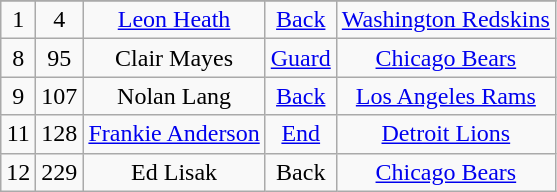<table class="wikitable" style="text-align:center;">
<tr>
</tr>
<tr>
<td>1</td>
<td>4</td>
<td><a href='#'>Leon Heath</a></td>
<td><a href='#'>Back</a></td>
<td><a href='#'>Washington Redskins</a></td>
</tr>
<tr>
<td>8</td>
<td>95</td>
<td>Clair Mayes</td>
<td><a href='#'>Guard</a></td>
<td><a href='#'>Chicago Bears</a></td>
</tr>
<tr>
<td>9</td>
<td>107</td>
<td>Nolan Lang</td>
<td><a href='#'>Back</a></td>
<td><a href='#'>Los Angeles Rams</a></td>
</tr>
<tr>
<td>11</td>
<td>128</td>
<td><a href='#'>Frankie Anderson</a></td>
<td><a href='#'>End</a></td>
<td><a href='#'>Detroit Lions</a></td>
</tr>
<tr>
<td>12</td>
<td>229</td>
<td>Ed Lisak</td>
<td>Back</td>
<td><a href='#'>Chicago Bears</a></td>
</tr>
</table>
